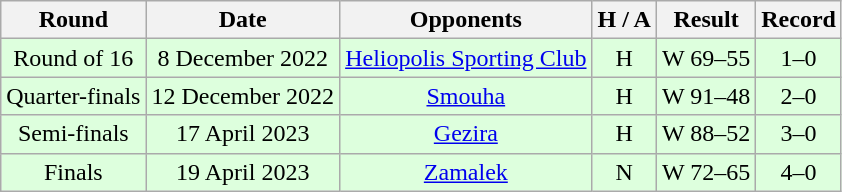<table class="wikitable" style="text-align:center">
<tr>
<th>Round</th>
<th>Date</th>
<th>Opponents</th>
<th>H / A</th>
<th>Result</th>
<th>Record</th>
</tr>
<tr bgcolor="#dfd">
<td>Round of 16</td>
<td>8 December 2022</td>
<td><a href='#'>Heliopolis Sporting Club</a></td>
<td>H</td>
<td>W 69–55</td>
<td>1–0</td>
</tr>
<tr bgcolor="#dfd">
<td>Quarter-finals</td>
<td>12 December 2022</td>
<td><a href='#'>Smouha</a></td>
<td>H</td>
<td>W 91–48</td>
<td>2–0</td>
</tr>
<tr bgcolor="#dfd">
<td>Semi-finals</td>
<td>17 April 2023</td>
<td><a href='#'>Gezira</a></td>
<td>H</td>
<td>W 88–52</td>
<td>3–0</td>
</tr>
<tr bgcolor="#dfd">
<td>Finals</td>
<td>19 April 2023</td>
<td><a href='#'>Zamalek</a></td>
<td>N</td>
<td>W 72–65</td>
<td>4–0</td>
</tr>
</table>
